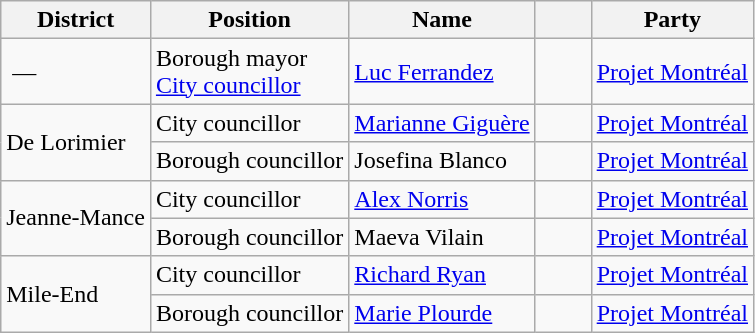<table class="wikitable" border="1">
<tr>
<th>District</th>
<th>Position</th>
<th>Name</th>
<th width="30px"> </th>
<th>Party</th>
</tr>
<tr>
<td> —</td>
<td>Borough mayor<br><a href='#'>City councillor</a></td>
<td><a href='#'>Luc Ferrandez</a></td>
<td> </td>
<td><a href='#'>Projet Montréal</a></td>
</tr>
<tr>
<td rowspan=2>De Lorimier</td>
<td>City councillor</td>
<td><a href='#'>Marianne Giguère</a></td>
<td> </td>
<td><a href='#'>Projet Montréal</a></td>
</tr>
<tr>
<td>Borough councillor</td>
<td>Josefina Blanco</td>
<td> </td>
<td><a href='#'>Projet Montréal</a></td>
</tr>
<tr>
<td rowspan=2>Jeanne-Mance</td>
<td>City councillor</td>
<td><a href='#'>Alex Norris</a></td>
<td> </td>
<td><a href='#'>Projet Montréal</a></td>
</tr>
<tr>
<td>Borough councillor</td>
<td>Maeva Vilain</td>
<td> </td>
<td><a href='#'>Projet Montréal</a></td>
</tr>
<tr>
<td rowspan=2>Mile-End</td>
<td>City councillor</td>
<td><a href='#'>Richard Ryan</a></td>
<td> </td>
<td><a href='#'>Projet Montréal</a></td>
</tr>
<tr>
<td>Borough councillor</td>
<td><a href='#'>Marie Plourde</a></td>
<td> </td>
<td><a href='#'>Projet Montréal</a></td>
</tr>
</table>
